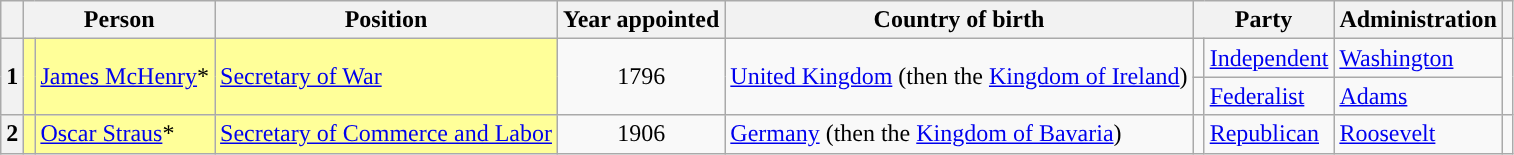<table class="wikitable sortable">
<tr>
<th scope="col"></th>
<th scope="col" colspan=2>Person</th>
<th scope="col">Position</th>
<th scope="col">Year appointed</th>
<th scope="col">Country of birth</th>
<th scope="col" colspan=2>Party</th>
<th scope="col">Administration</th>
<th scope="col" class="unsortable"></th>
</tr>
<tr>
<th scope="row" rowspan=2>1</th>
<td bgcolor="#FFFF99" rowspan=2 data-sort-value="McHenry, James"></td>
<td bgcolor="#FFFF99" rowspan=2><a href='#'>James McHenry</a>*</td>
<td bgcolor="#FFFF99" rowspan=2><a href='#'>Secretary of War</a></td>
<td align="center" rowspan=2>1796</td>
<td rowspan=2><a href='#'>United Kingdom</a> (then the <a href='#'>Kingdom of Ireland</a>)</td>
<td style="background-color:"></td>
<td><a href='#'>Independent</a></td>
<td><a href='#'>Washington</a></td>
<td align="center" rowspan=2></td>
</tr>
<tr>
<td style="background-color:"></td>
<td><a href='#'>Federalist</a></td>
<td><a href='#'>Adams</a></td>
</tr>
<tr>
<th scope="row">2</th>
<td bgcolor="#FFFF99" data-sort-value="Straus, Oscar"></td>
<td bgcolor="#FFFF99"><a href='#'>Oscar Straus</a>*</td>
<td bgcolor="#FFFF99"><a href='#'>Secretary of Commerce and Labor</a></td>
<td align="center">1906</td>
<td><a href='#'>Germany</a> (then the <a href='#'>Kingdom of Bavaria</a>)</td>
<td style="background-color:"></td>
<td><a href='#'>Republican</a></td>
<td><a href='#'>Roosevelt</a></td>
<td align="center"></td>
</tr>
</table>
